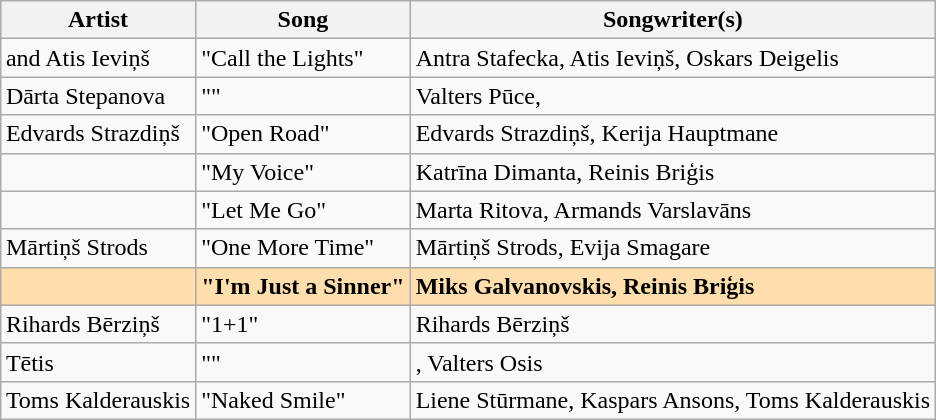<table class="wikitable collapsible" style="margin: 1em auto 1em auto">
<tr>
<th>Artist</th>
<th>Song</th>
<th class="unsortable">Songwriter(s)</th>
</tr>
<tr>
<td> and Atis Ieviņš</td>
<td>"Call the Lights"</td>
<td>Antra Stafecka, Atis Ieviņš, Oskars Deigelis</td>
</tr>
<tr>
<td>Dārta Stepanova</td>
<td>""</td>
<td>Valters Pūce, </td>
</tr>
<tr>
<td>Edvards Strazdiņš</td>
<td>"Open Road"</td>
<td>Edvards Strazdiņš, Kerija Hauptmane</td>
</tr>
<tr>
<td></td>
<td>"My Voice"</td>
<td>Katrīna Dimanta, Reinis Briģis</td>
</tr>
<tr>
<td></td>
<td>"Let Me Go"</td>
<td>Marta Ritova, Armands Varslavāns</td>
</tr>
<tr>
<td>Mārtiņš Strods</td>
<td>"One More Time"</td>
<td>Mārtiņš Strods, Evija Smagare</td>
</tr>
<tr style="font-weight:bold; background:navajowhite;">
<td></td>
<td>"I'm Just a Sinner"</td>
<td>Miks Galvanovskis, Reinis Briģis</td>
</tr>
<tr>
<td>Rihards Bērziņš</td>
<td>"1+1"</td>
<td>Rihards Bērziņš</td>
</tr>
<tr>
<td>Tētis</td>
<td>""</td>
<td>, Valters Osis</td>
</tr>
<tr>
<td>Toms Kalderauskis</td>
<td>"Naked Smile"</td>
<td>Liene Stūrmane, Kaspars Ansons, Toms Kalderauskis</td>
</tr>
</table>
